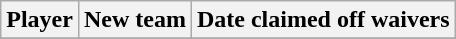<table class="wikitable">
<tr>
<th>Player</th>
<th>New team</th>
<th>Date claimed off waivers</th>
</tr>
<tr>
</tr>
</table>
